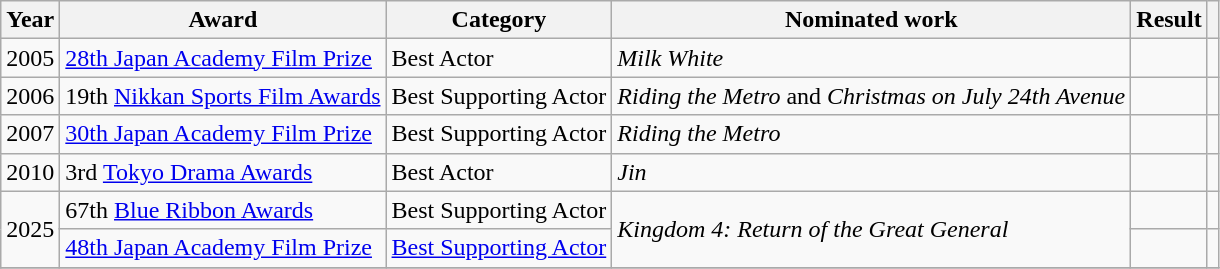<table class="wikitable sortable">
<tr>
<th>Year</th>
<th>Award</th>
<th>Category</th>
<th>Nominated work</th>
<th>Result</th>
<th class="unsortable"></th>
</tr>
<tr>
<td>2005</td>
<td><a href='#'>28th Japan Academy Film Prize</a></td>
<td>Best Actor</td>
<td><em>Milk White</em></td>
<td></td>
<td></td>
</tr>
<tr>
<td>2006</td>
<td>19th <a href='#'>Nikkan Sports Film Awards</a></td>
<td>Best Supporting Actor</td>
<td><em>Riding the Metro</em> and <em>Christmas on July 24th Avenue</em></td>
<td></td>
<td></td>
</tr>
<tr>
<td>2007</td>
<td><a href='#'>30th Japan Academy Film Prize</a></td>
<td>Best Supporting Actor</td>
<td><em>Riding the Metro</em></td>
<td></td>
<td></td>
</tr>
<tr>
<td>2010</td>
<td>3rd <a href='#'>Tokyo Drama Awards</a></td>
<td>Best Actor</td>
<td><em>Jin</em></td>
<td></td>
<td></td>
</tr>
<tr>
<td rowspan=2>2025</td>
<td>67th <a href='#'>Blue Ribbon Awards</a></td>
<td>Best Supporting Actor</td>
<td rowspan=2><em>Kingdom 4: Return of the Great General</em></td>
<td></td>
<td></td>
</tr>
<tr>
<td><a href='#'>48th Japan Academy Film Prize</a></td>
<td><a href='#'>Best Supporting Actor</a></td>
<td></td>
<td></td>
</tr>
<tr>
</tr>
</table>
